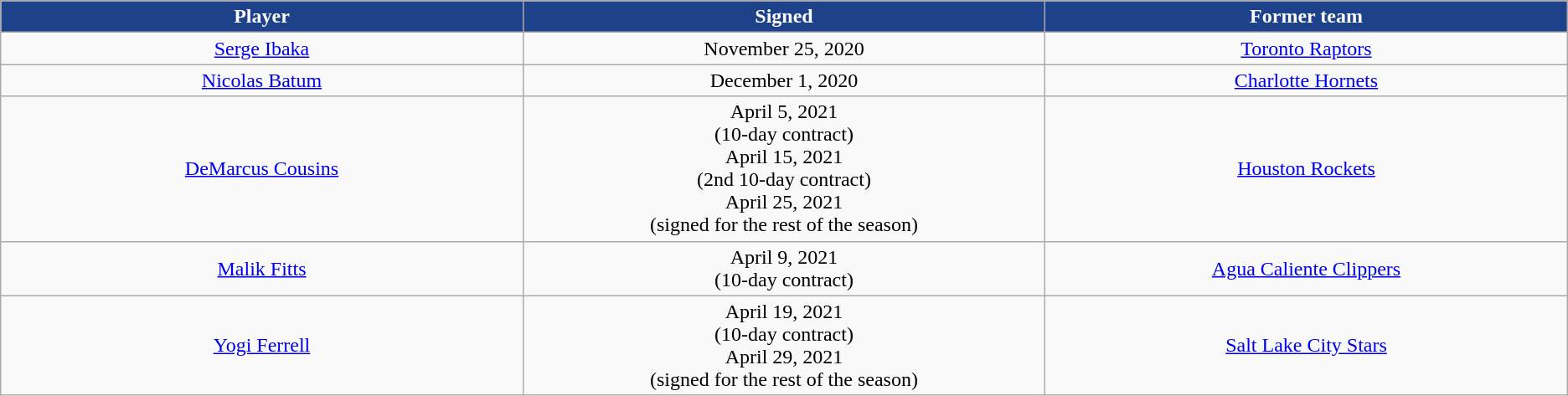<table class="wikitable sortable sortable" style="text-align: center">
<tr>
<th style="background:#1d428a; color:white" width="10%">Player</th>
<th style="background:#1d428a; color:white" width="10%">Signed</th>
<th style="background:#1d428a; color:white" width="10%">Former team</th>
</tr>
<tr style="text-align: center">
<td><a href='#'>Serge Ibaka</a></td>
<td>November 25, 2020</td>
<td><a href='#'>Toronto Raptors</a></td>
</tr>
<tr style="text-align: center">
<td><a href='#'>Nicolas Batum</a></td>
<td>December 1, 2020</td>
<td><a href='#'>Charlotte Hornets</a></td>
</tr>
<tr style="text-align: center">
<td><a href='#'>DeMarcus Cousins</a></td>
<td>April 5, 2021<br>(10-day contract)<br>April 15, 2021<br>(2nd 10-day contract)<br>April 25, 2021<br>(signed for the rest of the season)</td>
<td><a href='#'>Houston Rockets</a></td>
</tr>
<tr style="text-align: center">
<td><a href='#'>Malik Fitts</a></td>
<td>April 9, 2021<br>(10-day contract)</td>
<td><a href='#'>Agua Caliente Clippers</a></td>
</tr>
<tr style="text-align: center">
<td><a href='#'>Yogi Ferrell</a></td>
<td>April 19, 2021<br>(10-day contract)<br>April 29, 2021<br>(signed for the rest of the season)</td>
<td><a href='#'>Salt Lake City Stars</a></td>
</tr>
</table>
